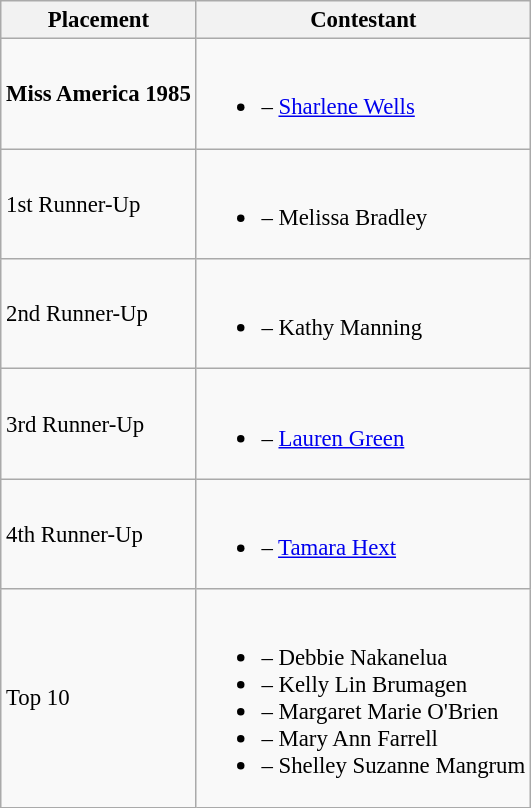<table class="wikitable sortable" style="font-size: 95%;">
<tr>
<th>Placement</th>
<th>Contestant</th>
</tr>
<tr>
<td><strong>Miss America 1985</strong></td>
<td><br><ul><li> – <a href='#'>Sharlene Wells</a></li></ul></td>
</tr>
<tr>
<td>1st Runner-Up</td>
<td><br><ul><li> – Melissa Bradley</li></ul></td>
</tr>
<tr>
<td>2nd Runner-Up</td>
<td><br><ul><li> – Kathy Manning</li></ul></td>
</tr>
<tr>
<td>3rd Runner-Up</td>
<td><br><ul><li> – <a href='#'>Lauren Green</a></li></ul></td>
</tr>
<tr>
<td>4th Runner-Up</td>
<td><br><ul><li> – <a href='#'>Tamara Hext</a></li></ul></td>
</tr>
<tr>
<td>Top 10</td>
<td><br><ul><li> – Debbie Nakanelua</li><li> – Kelly Lin Brumagen</li><li> – Margaret Marie O'Brien</li><li> – Mary Ann Farrell</li><li> – Shelley Suzanne Mangrum</li></ul></td>
</tr>
</table>
